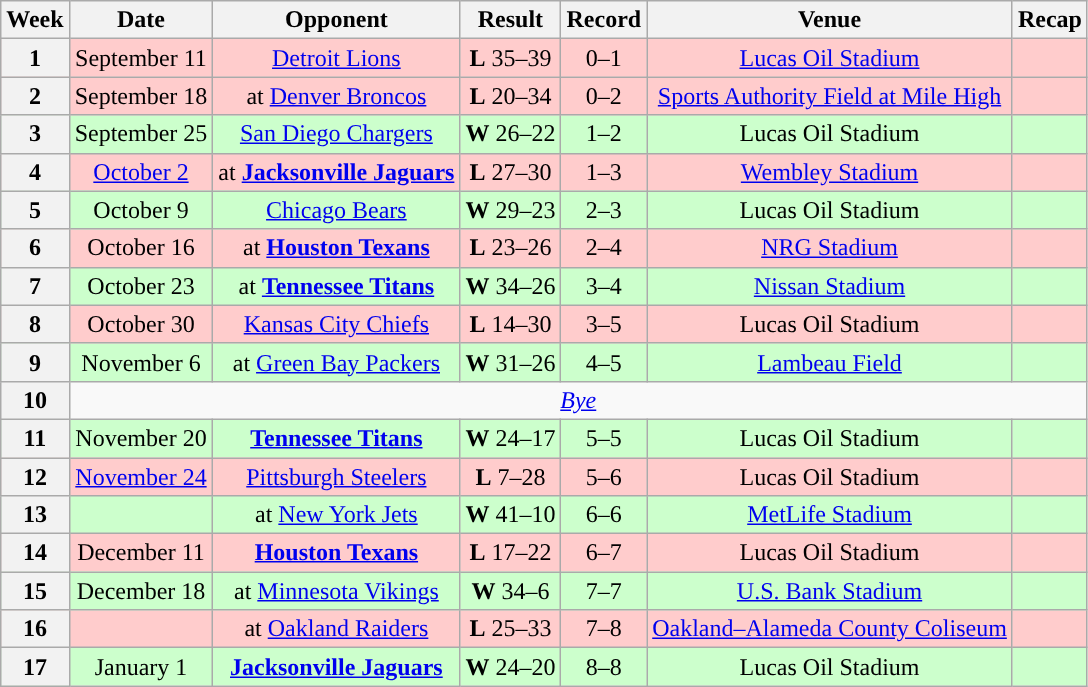<table class="wikitable" style="text-align:center">
<tr>
<th>Week</th>
<th>Date</th>
<th>Opponent</th>
<th>Result</th>
<th>Record</th>
<th>Venue</th>
<th>Recap</th>
</tr>
<tr style="background:#fcc">
<th>1</th>
<td>September 11</td>
<td><a href='#'>Detroit Lions</a></td>
<td><strong>L</strong> 35–39</td>
<td>0–1</td>
<td><a href='#'>Lucas Oil Stadium</a></td>
<td></td>
</tr>
<tr style="background:#fcc">
<th>2</th>
<td>September 18</td>
<td>at <a href='#'>Denver Broncos</a></td>
<td><strong>L</strong> 20–34</td>
<td>0–2</td>
<td><a href='#'>Sports Authority Field at Mile High</a></td>
<td></td>
</tr>
<tr style="background:#cfc">
<th>3</th>
<td>September 25</td>
<td><a href='#'>San Diego Chargers</a></td>
<td><strong>W</strong> 26–22</td>
<td>1–2</td>
<td>Lucas Oil Stadium</td>
<td></td>
</tr>
<tr style="background:#fcc">
<th>4</th>
<td><a href='#'>October 2</a></td>
<td>at <strong><a href='#'>Jacksonville Jaguars</a></strong></td>
<td><strong>L</strong> 27–30</td>
<td>1–3</td>
<td> <a href='#'>Wembley Stadium</a> </td>
<td></td>
</tr>
<tr style="background:#cfc">
<th>5</th>
<td>October 9</td>
<td><a href='#'>Chicago Bears</a></td>
<td><strong>W</strong> 29–23</td>
<td>2–3</td>
<td>Lucas Oil Stadium</td>
<td></td>
</tr>
<tr style="background:#fcc">
<th>6</th>
<td>October 16</td>
<td>at <strong><a href='#'>Houston Texans</a></strong></td>
<td><strong>L</strong> 23–26 </td>
<td>2–4</td>
<td><a href='#'>NRG Stadium</a></td>
<td></td>
</tr>
<tr style="background:#cfc">
<th>7</th>
<td>October 23</td>
<td>at <strong><a href='#'>Tennessee Titans</a></strong></td>
<td><strong>W</strong> 34–26</td>
<td>3–4</td>
<td><a href='#'>Nissan Stadium</a></td>
<td></td>
</tr>
<tr style="background:#fcc">
<th>8</th>
<td>October 30</td>
<td><a href='#'>Kansas City Chiefs</a></td>
<td><strong>L</strong> 14–30</td>
<td>3–5</td>
<td>Lucas Oil Stadium</td>
<td></td>
</tr>
<tr style="background:#cfc">
<th>9</th>
<td>November 6</td>
<td>at <a href='#'>Green Bay Packers</a></td>
<td><strong>W</strong> 31–26</td>
<td>4–5</td>
<td><a href='#'>Lambeau Field</a></td>
<td></td>
</tr>
<tr>
<th>10</th>
<td colspan="6"><em><a href='#'>Bye</a></em></td>
</tr>
<tr style="background:#cfc">
<th>11</th>
<td>November 20</td>
<td><strong><a href='#'>Tennessee Titans</a></strong></td>
<td><strong>W</strong> 24–17</td>
<td>5–5</td>
<td>Lucas Oil Stadium</td>
<td></td>
</tr>
<tr style="background:#fcc">
<th>12</th>
<td><a href='#'>November 24</a></td>
<td><a href='#'>Pittsburgh Steelers</a></td>
<td><strong>L</strong> 7–28</td>
<td>5–6</td>
<td>Lucas Oil Stadium</td>
<td></td>
</tr>
<tr style="background:#cfc">
<th>13</th>
<td></td>
<td>at <a href='#'>New York Jets</a></td>
<td><strong>W</strong> 41–10</td>
<td>6–6</td>
<td><a href='#'>MetLife Stadium</a></td>
<td></td>
</tr>
<tr style="background:#fcc">
<th>14</th>
<td>December 11</td>
<td><strong><a href='#'>Houston Texans</a></strong></td>
<td><strong>L</strong> 17–22</td>
<td>6–7</td>
<td>Lucas Oil Stadium</td>
<td></td>
</tr>
<tr style="background:#cfc">
<th>15</th>
<td>December 18</td>
<td>at <a href='#'>Minnesota Vikings</a></td>
<td><strong>W</strong> 34–6</td>
<td>7–7</td>
<td><a href='#'>U.S. Bank Stadium</a></td>
<td></td>
</tr>
<tr style="background:#fcc">
<th>16</th>
<td></td>
<td>at <a href='#'>Oakland Raiders</a></td>
<td><strong>L</strong> 25–33</td>
<td>7–8</td>
<td><a href='#'>Oakland–Alameda County Coliseum</a></td>
<td></td>
</tr>
<tr style="background:#cfc">
<th>17</th>
<td>January 1</td>
<td><strong><a href='#'>Jacksonville Jaguars</a></strong></td>
<td><strong>W</strong> 24–20</td>
<td>8–8</td>
<td>Lucas Oil Stadium</td>
<td></td>
</tr>
</table>
